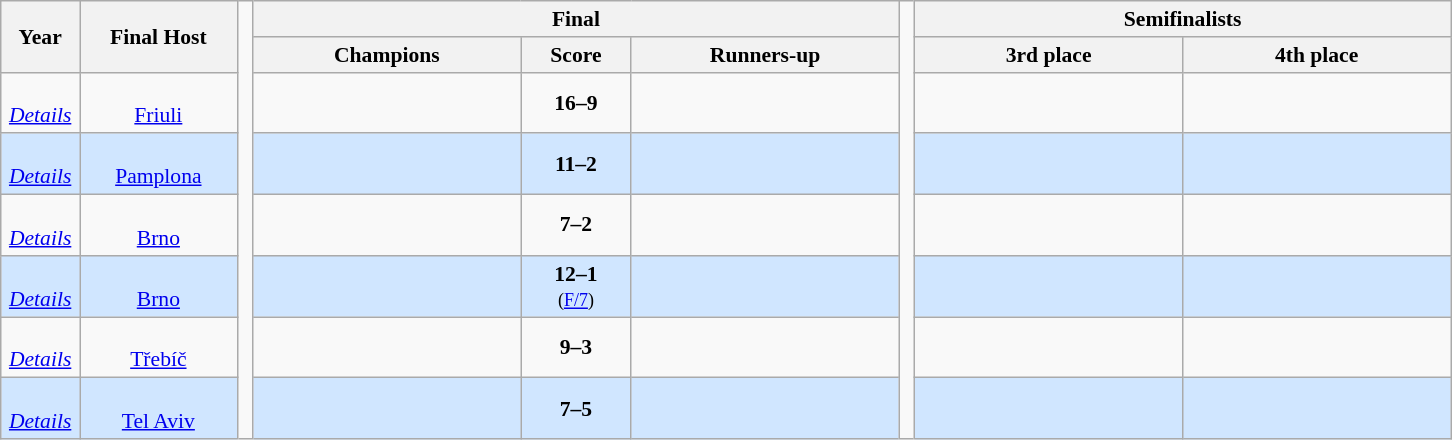<table class="wikitable" style="font-size:90%; text-align: center;">
<tr>
<th rowspan=2 width=5%>Year</th>
<th rowspan=2 width=10%>Final Host</th>
<td width=1% rowspan=8 style="border-top:none;border-bottom:none;"></td>
<th colspan=3>Final</th>
<td width=1% rowspan=8 style="border-top:none;border-bottom:none;"></td>
<th colspan=2>Semifinalists</th>
</tr>
<tr>
<th width=17%>Champions</th>
<th width=7%>Score</th>
<th width=17%>Runners-up</th>
<th width=17%>3rd place</th>
<th width=17%>4th place</th>
</tr>
<tr>
<td><br><em><a href='#'>Details</a></em></td>
<td><br><a href='#'>Friuli</a></td>
<td><strong></strong></td>
<td><strong>16–9</strong></td>
<td></td>
<td></td>
<td></td>
</tr>
<tr style="background: #D0E6FF;">
<td><br><em><a href='#'>Details</a></em></td>
<td><br><a href='#'>Pamplona</a></td>
<td><strong></strong></td>
<td><strong>11–2</strong></td>
<td></td>
<td></td>
<td></td>
</tr>
<tr>
<td><br><em><a href='#'>Details</a></em></td>
<td><br><a href='#'>Brno</a></td>
<td><strong></strong></td>
<td><strong>7–2</strong></td>
<td></td>
<td></td>
<td></td>
</tr>
<tr style="background: #D0E6FF;">
<td><br><em><a href='#'>Details</a></em></td>
<td><br><a href='#'>Brno</a></td>
<td><strong></strong></td>
<td><strong>12–1</strong><br><small>(<a href='#'>F/7</a>)</small></td>
<td></td>
<td></td>
<td></td>
</tr>
<tr>
<td><br><em><a href='#'>Details</a></em></td>
<td><br><a href='#'>Třebíč</a></td>
<td><strong></strong></td>
<td><strong>9–3</strong></td>
<td></td>
<td></td>
<td></td>
</tr>
<tr style="background: #D0E6FF;">
<td><br><em><a href='#'>Details</a></em></td>
<td><br><a href='#'>Tel Aviv</a></td>
<td><strong></strong></td>
<td><strong>7–5</strong></td>
<td></td>
<td></td>
<td></td>
</tr>
</table>
